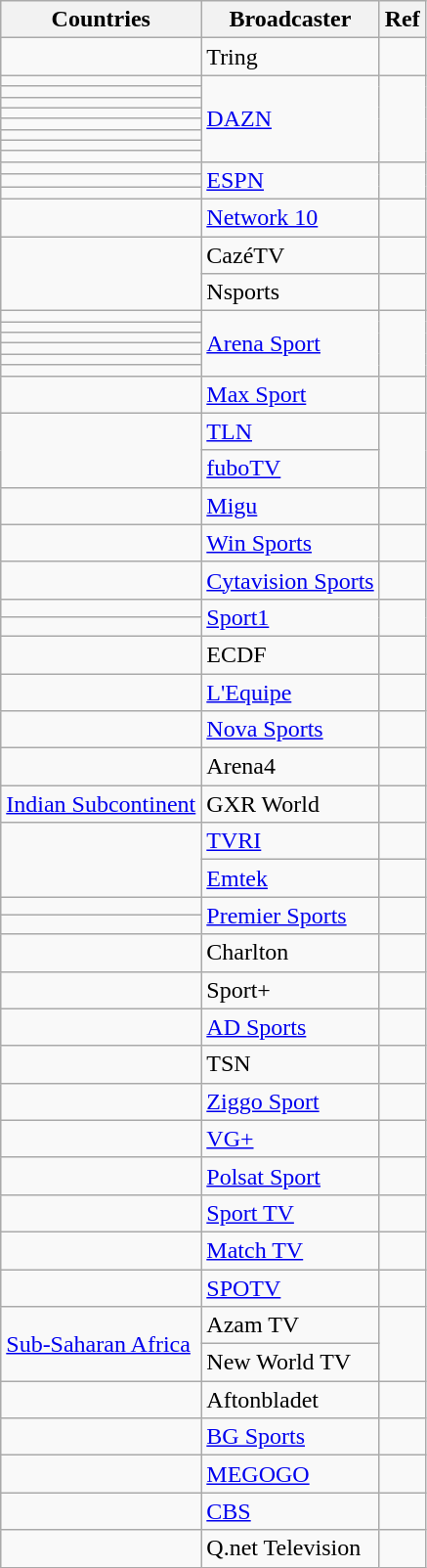<table class="wikitable">
<tr>
<th>Countries</th>
<th>Broadcaster</th>
<th>Ref</th>
</tr>
<tr>
<td></td>
<td>Tring</td>
<td></td>
</tr>
<tr>
<td></td>
<td rowspan="8"><a href='#'>DAZN</a></td>
<td rowspan="8"></td>
</tr>
<tr>
<td></td>
</tr>
<tr>
<td></td>
</tr>
<tr>
<td></td>
</tr>
<tr>
<td></td>
</tr>
<tr>
<td></td>
</tr>
<tr>
<td></td>
</tr>
<tr>
<td></td>
</tr>
<tr>
<td></td>
<td rowspan="3"><a href='#'>ESPN</a></td>
<td rowspan="3"></td>
</tr>
<tr>
<td></td>
</tr>
<tr>
<td></td>
</tr>
<tr>
<td></td>
<td><a href='#'>Network 10</a></td>
<td></td>
</tr>
<tr>
<td rowspan="2"></td>
<td>CazéTV</td>
<td></td>
</tr>
<tr>
<td>Nsports</td>
<td></td>
</tr>
<tr>
<td></td>
<td rowspan="6"><a href='#'>Arena Sport</a></td>
<td rowspan="6"></td>
</tr>
<tr>
<td></td>
</tr>
<tr>
<td></td>
</tr>
<tr>
<td></td>
</tr>
<tr>
<td></td>
</tr>
<tr>
<td></td>
</tr>
<tr>
<td></td>
<td><a href='#'>Max Sport</a></td>
<td></td>
</tr>
<tr>
<td rowspan="2"></td>
<td><a href='#'>TLN</a></td>
<td rowspan="2"></td>
</tr>
<tr>
<td><a href='#'>fuboTV</a></td>
</tr>
<tr>
<td></td>
<td><a href='#'>Migu</a></td>
<td></td>
</tr>
<tr>
<td></td>
<td><a href='#'>Win Sports</a></td>
<td></td>
</tr>
<tr>
<td></td>
<td><a href='#'>Cytavision Sports</a></td>
<td></td>
</tr>
<tr>
<td></td>
<td rowspan="2"><a href='#'>Sport1</a></td>
<td rowspan="2"></td>
</tr>
<tr>
<td></td>
</tr>
<tr>
<td></td>
<td>ECDF</td>
<td></td>
</tr>
<tr>
<td></td>
<td><a href='#'>L'Equipe</a></td>
<td></td>
</tr>
<tr>
<td></td>
<td><a href='#'>Nova Sports</a></td>
<td></td>
</tr>
<tr>
<td></td>
<td>Arena4</td>
<td></td>
</tr>
<tr>
<td> <a href='#'>Indian Subcontinent</a></td>
<td>GXR World</td>
<td></td>
</tr>
<tr>
<td rowspan="2"></td>
<td><a href='#'>TVRI</a></td>
<td></td>
</tr>
<tr>
<td><a href='#'>Emtek</a></td>
<td></td>
</tr>
<tr>
<td></td>
<td rowspan="2"><a href='#'>Premier Sports</a></td>
<td rowspan="2"></td>
</tr>
<tr>
<td></td>
</tr>
<tr>
<td></td>
<td>Charlton</td>
<td></td>
</tr>
<tr>
<td></td>
<td>Sport+</td>
<td></td>
</tr>
<tr>
<td></td>
<td><a href='#'>AD Sports</a></td>
<td></td>
</tr>
<tr>
<td></td>
<td>TSN</td>
<td></td>
</tr>
<tr>
<td></td>
<td><a href='#'>Ziggo Sport</a></td>
<td></td>
</tr>
<tr>
<td></td>
<td><a href='#'>VG+</a></td>
<td></td>
</tr>
<tr>
<td></td>
<td><a href='#'>Polsat Sport</a></td>
<td></td>
</tr>
<tr>
<td></td>
<td><a href='#'>Sport TV</a></td>
<td></td>
</tr>
<tr>
<td></td>
<td><a href='#'>Match TV</a></td>
<td></td>
</tr>
<tr>
<td></td>
<td><a href='#'>SPOTV</a></td>
<td></td>
</tr>
<tr>
<td rowspan="2"> <a href='#'>Sub-Saharan Africa</a></td>
<td>Azam TV</td>
<td rowspan="2"></td>
</tr>
<tr>
<td>New World TV</td>
</tr>
<tr>
<td></td>
<td>Aftonbladet</td>
<td></td>
</tr>
<tr>
<td></td>
<td><a href='#'>BG Sports</a></td>
<td></td>
</tr>
<tr>
<td></td>
<td><a href='#'>MEGOGO</a></td>
<td></td>
</tr>
<tr>
<td></td>
<td><a href='#'>CBS</a></td>
<td></td>
</tr>
<tr>
<td></td>
<td>Q.net Television</td>
<td></td>
</tr>
</table>
